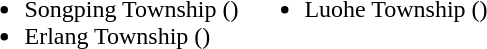<table>
<tr>
<td valign="top"><br><ul><li>Songping Township ()</li><li>Erlang Township ()</li></ul></td>
<td valign="top"><br><ul><li>Luohe Township ()</li></ul></td>
</tr>
</table>
